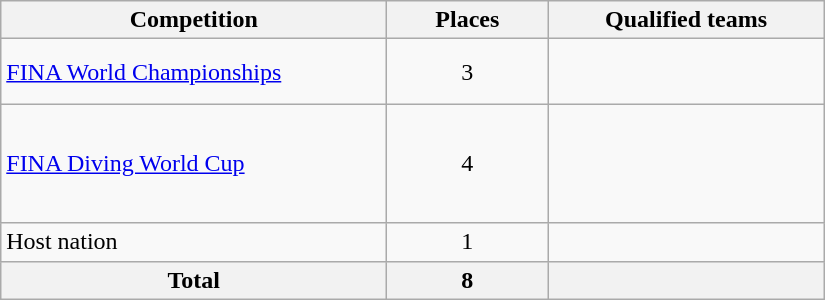<table class="wikitable" width=550>
<tr>
<th width=250>Competition</th>
<th width=100>Places</th>
<th>Qualified teams</th>
</tr>
<tr>
<td><a href='#'>FINA World Championships</a></td>
<td align=center>3</td>
<td><br><br></td>
</tr>
<tr>
<td><a href='#'>FINA Diving World Cup</a></td>
<td align=center>4</td>
<td><br><br><br><br></td>
</tr>
<tr>
<td>Host nation</td>
<td align=center>1</td>
<td></td>
</tr>
<tr>
<th>Total</th>
<th>8</th>
<th></th>
</tr>
</table>
